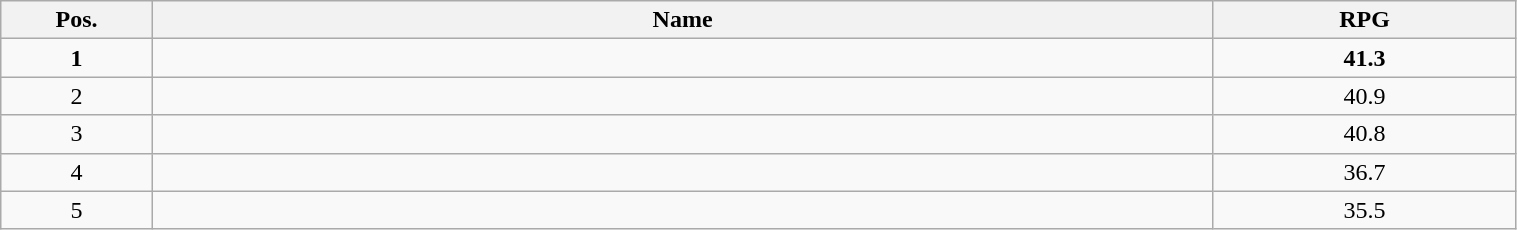<table class=wikitable width="80%">
<tr>
<th width="10%">Pos.</th>
<th width="70%">Name</th>
<th width="20%">RPG</th>
</tr>
<tr>
<td align=center><strong>1</strong></td>
<td><strong></strong></td>
<td align=center><strong>41.3</strong></td>
</tr>
<tr>
<td align=center>2</td>
<td></td>
<td align=center>40.9</td>
</tr>
<tr>
<td align=center>3</td>
<td></td>
<td align=center>40.8</td>
</tr>
<tr>
<td align=center>4</td>
<td></td>
<td align=center>36.7</td>
</tr>
<tr>
<td align=center>5</td>
<td></td>
<td align=center>35.5</td>
</tr>
</table>
